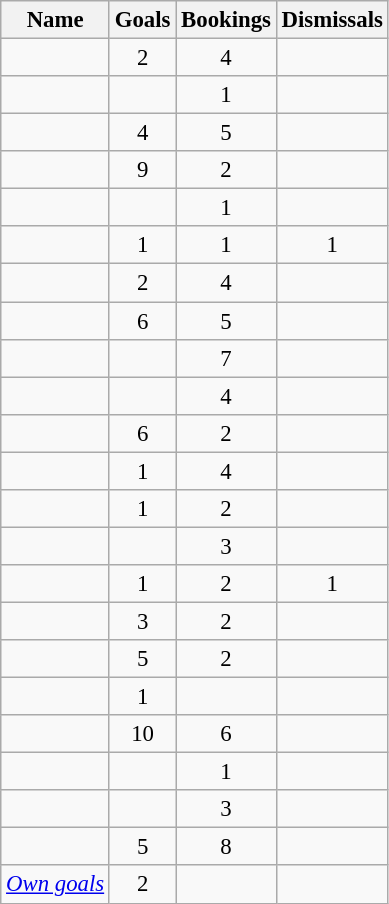<table class="wikitable sortable" style="text-align:center; font-size:95%">
<tr>
<th>Name</th>
<th>Goals</th>
<th>Bookings</th>
<th>Dismissals</th>
</tr>
<tr>
<td></td>
<td> 2</td>
<td> 4</td>
<td></td>
</tr>
<tr>
<td></td>
<td></td>
<td> 1</td>
<td></td>
</tr>
<tr>
<td></td>
<td> 4</td>
<td> 5</td>
<td></td>
</tr>
<tr>
<td></td>
<td> 9</td>
<td> 2</td>
<td></td>
</tr>
<tr>
<td></td>
<td></td>
<td> 1</td>
<td></td>
</tr>
<tr>
<td></td>
<td> 1</td>
<td> 1</td>
<td> 1</td>
</tr>
<tr>
<td></td>
<td> 2</td>
<td> 4</td>
<td></td>
</tr>
<tr>
<td></td>
<td> 6</td>
<td> 5</td>
<td></td>
</tr>
<tr>
<td></td>
<td></td>
<td> 7</td>
<td></td>
</tr>
<tr>
<td></td>
<td></td>
<td> 4</td>
<td></td>
</tr>
<tr>
<td></td>
<td> 6</td>
<td> 2</td>
<td></td>
</tr>
<tr>
<td></td>
<td> 1</td>
<td> 4</td>
<td></td>
</tr>
<tr>
<td></td>
<td> 1</td>
<td> 2</td>
<td></td>
</tr>
<tr>
<td></td>
<td></td>
<td> 3</td>
<td></td>
</tr>
<tr>
<td></td>
<td> 1</td>
<td> 2</td>
<td> 1</td>
</tr>
<tr>
<td></td>
<td> 3</td>
<td> 2</td>
<td></td>
</tr>
<tr>
<td></td>
<td> 5</td>
<td> 2</td>
<td></td>
</tr>
<tr>
<td></td>
<td> 1</td>
<td></td>
<td></td>
</tr>
<tr>
<td></td>
<td> 10</td>
<td> 6</td>
<td></td>
</tr>
<tr>
<td></td>
<td></td>
<td> 1</td>
<td></td>
</tr>
<tr>
<td></td>
<td></td>
<td> 3</td>
<td></td>
</tr>
<tr>
<td></td>
<td> 5</td>
<td> 8</td>
<td></td>
</tr>
<tr>
<td><em><a href='#'>Own goals</a></em></td>
<td> 2</td>
<td></td>
<td></td>
</tr>
</table>
